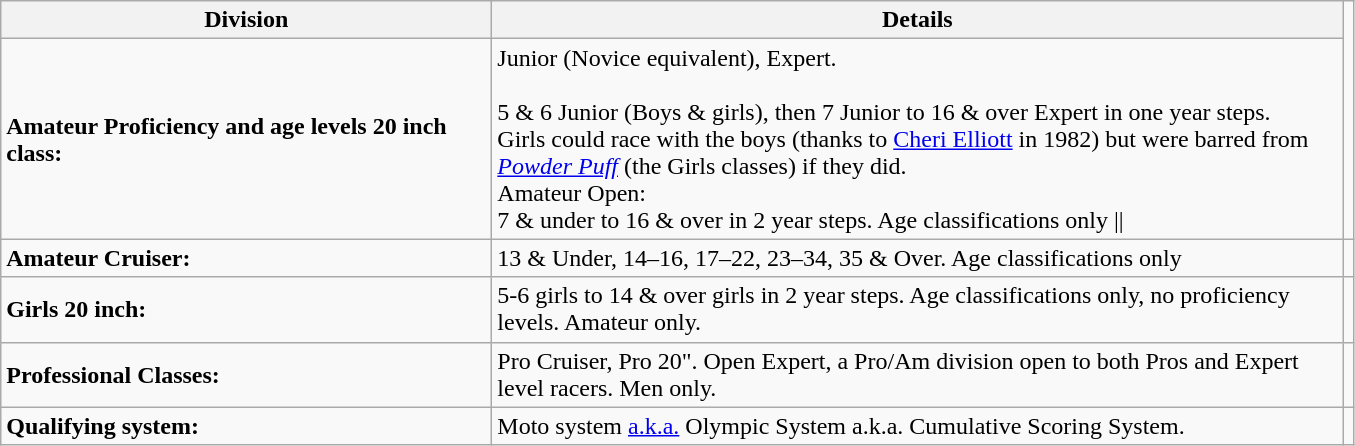<table class="sortable wikitable" style="text-align:Left;">
<tr>
<th style="width:20em">Division</th>
<th style="width:35em">Details</th>
</tr>
<tr>
<td align=left><strong>Amateur Proficiency and age levels 20 inch class:</strong></td>
<td align=left>Junior (Novice equivalent), Expert.<br><br>5 & 6 Junior (Boys & girls), then 7 Junior to 16 & over Expert in one year steps.<br> Girls could race with the boys (thanks to <a href='#'>Cheri Elliott</a> in 1982) but were barred from <em><a href='#'>Powder Puff</a></em> (the Girls classes) if they did.<br>
Amateur Open:<br>
7 & under to 16 & over in 2 year steps. Age classifications only ||</td>
</tr>
<tr>
<td align=left><strong>Amateur Cruiser:</strong></td>
<td align=left>13 & Under, 14–16, 17–22, 23–34, 35 & Over. Age classifications only</td>
<td></td>
</tr>
<tr>
<td align=left><strong>Girls 20 inch:</strong></td>
<td align=left>5-6 girls to 14 & over girls in 2 year steps. Age classifications only, no proficiency levels. Amateur only.</td>
<td></td>
</tr>
<tr>
<td align=left><strong>Professional Classes:</strong></td>
<td align=left>Pro Cruiser, Pro 20". Open Expert, a Pro/Am division open to both Pros and Expert level racers. Men only.</td>
<td></td>
</tr>
<tr>
<td align=left><strong>Qualifying system:</strong></td>
<td align=left>Moto system <a href='#'>a.k.a.</a> Olympic System a.k.a. Cumulative Scoring System.</td>
<td></td>
</tr>
</table>
